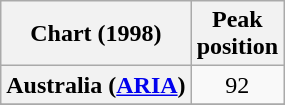<table class="wikitable sortable plainrowheaders" style="text-align:center">
<tr>
<th scope="col">Chart (1998)</th>
<th scope="col">Peak<br>position</th>
</tr>
<tr>
<th scope="row">Australia (<a href='#'>ARIA</a>)</th>
<td>92</td>
</tr>
<tr>
</tr>
<tr>
</tr>
<tr>
</tr>
<tr>
</tr>
<tr>
</tr>
</table>
